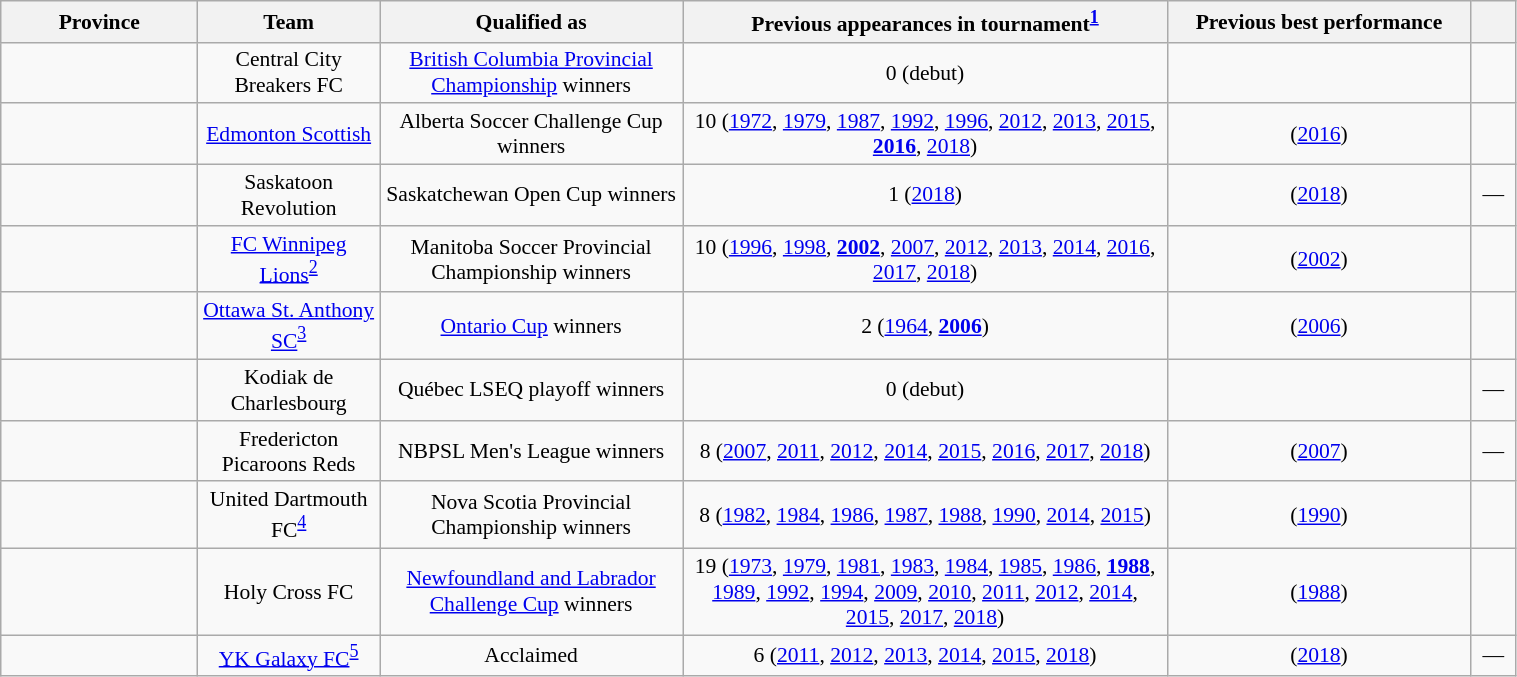<table class="wikitable plainrowheaders sortable" width="80%;" style="font-size:90%; text-align:center;">
<tr>
<th width=13%>Province</th>
<th width=12%>Team</th>
<th width=20% class=unsortable>Qualified as</th>
<th width=32%>Previous appearances in tournament<sup><a href='#'>1</a></sup></th>
<th width=20%>Previous best performance</th>
<th width=3% class=unsortable></th>
</tr>
<tr>
<td></td>
<td>Central City Breakers FC</td>
<td><a href='#'>British Columbia Provincial Championship</a> winners</td>
<td>0 (debut)</td>
<td></td>
<td></td>
</tr>
<tr>
<td></td>
<td><a href='#'>Edmonton Scottish</a></td>
<td>Alberta Soccer Challenge Cup winners</td>
<td>10 (<a href='#'>1972</a>, <a href='#'>1979</a>, <a href='#'>1987</a>, <a href='#'>1992</a>, <a href='#'>1996</a>, <a href='#'>2012</a>, <a href='#'>2013</a>, <a href='#'>2015</a>, <strong><a href='#'>2016</a></strong>, <a href='#'>2018</a>)</td>
<td> (<a href='#'>2016</a>)</td>
<td></td>
</tr>
<tr>
<td></td>
<td>Saskatoon Revolution</td>
<td>Saskatchewan Open Cup winners</td>
<td>1 (<a href='#'>2018</a>)</td>
<td> (<a href='#'>2018</a>)</td>
<td>—</td>
</tr>
<tr>
<td></td>
<td><a href='#'>FC Winnipeg Lions</a><sup><a href='#'>2</a></sup></td>
<td>Manitoba Soccer Provincial Championship winners</td>
<td>10 (<a href='#'>1996</a>, <a href='#'>1998</a>, <strong><a href='#'>2002</a></strong>, <a href='#'>2007</a>, <a href='#'>2012</a>, <a href='#'>2013</a>, <a href='#'>2014</a>, <a href='#'>2016</a>, <a href='#'>2017</a>, <a href='#'>2018</a>)</td>
<td> (<a href='#'>2002</a>)</td>
<td></td>
</tr>
<tr>
<td></td>
<td><a href='#'>Ottawa St. Anthony SC</a><sup><a href='#'>3</a></sup></td>
<td><a href='#'>Ontario Cup</a> winners</td>
<td>2 (<a href='#'>1964</a>, <strong><a href='#'>2006</a></strong>)</td>
<td> (<a href='#'>2006</a>)</td>
<td></td>
</tr>
<tr>
<td></td>
<td>Kodiak de Charlesbourg</td>
<td>Québec LSEQ playoff winners</td>
<td>0 (debut)</td>
<td></td>
<td>—</td>
</tr>
<tr>
<td></td>
<td>Fredericton Picaroons Reds</td>
<td>NBPSL Men's League winners</td>
<td>8 (<a href='#'>2007</a>, <a href='#'>2011</a>, <a href='#'>2012</a>, <a href='#'>2014</a>, <a href='#'>2015</a>, <a href='#'>2016</a>, <a href='#'>2017</a>, <a href='#'>2018</a>)</td>
<td> (<a href='#'>2007</a>)</td>
<td>—</td>
</tr>
<tr>
<td></td>
<td>United Dartmouth FC<sup><a href='#'>4</a></sup></td>
<td>Nova Scotia Provincial Championship winners</td>
<td>8 (<a href='#'>1982</a>, <a href='#'>1984</a>, <a href='#'>1986</a>, <a href='#'>1987</a>, <a href='#'>1988</a>, <a href='#'>1990</a>, <a href='#'>2014</a>, <a href='#'>2015</a>)</td>
<td> (<a href='#'>1990</a>)</td>
<td></td>
</tr>
<tr>
<td></td>
<td>Holy Cross FC</td>
<td><a href='#'>Newfoundland and Labrador Challenge Cup</a> winners</td>
<td>19 (<a href='#'>1973</a>, <a href='#'>1979</a>, <a href='#'>1981</a>, <a href='#'>1983</a>, <a href='#'>1984</a>, <a href='#'>1985</a>, <a href='#'>1986</a>, <strong><a href='#'>1988</a></strong>, <a href='#'>1989</a>, <a href='#'>1992</a>, <a href='#'>1994</a>, <a href='#'>2009</a>, <a href='#'>2010</a>, <a href='#'>2011</a>, <a href='#'>2012</a>, <a href='#'>2014</a>, <a href='#'>2015</a>, <a href='#'>2017</a>, <a href='#'>2018</a>)</td>
<td> (<a href='#'>1988</a>)</td>
<td></td>
</tr>
<tr>
<td></td>
<td><a href='#'>YK Galaxy FC</a><sup><a href='#'>5</a></sup></td>
<td>Acclaimed</td>
<td>6 (<a href='#'>2011</a>, <a href='#'>2012</a>, <a href='#'>2013</a>, <a href='#'>2014</a>, <a href='#'>2015</a>, <a href='#'>2018</a>)</td>
<td> (<a href='#'>2018</a>)</td>
<td>—</td>
</tr>
</table>
